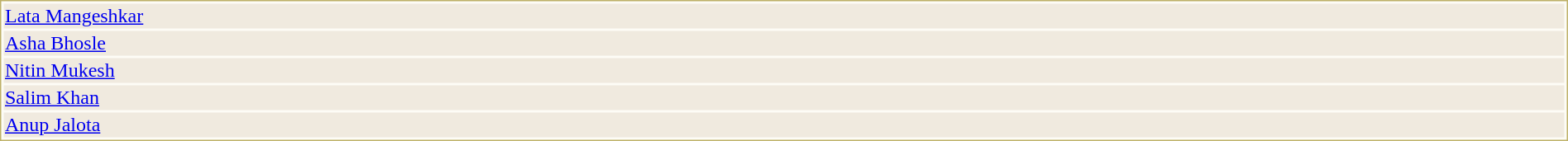<table style="width:100%;border: 1px solid #BEB168;background-color:#FDFCF6;">
<tr>
<td style="background-color:#F0EADF;"> <a href='#'>Lata Mangeshkar</a></td>
</tr>
<tr>
<td style="background-color:#F0EADF;"> <a href='#'>Asha Bhosle</a></td>
</tr>
<tr>
<td style="background-color:#F0EADF;"> <a href='#'>Nitin Mukesh</a></td>
</tr>
<tr>
<td style="background-color:#F0EADF;"> <a href='#'>Salim Khan</a></td>
</tr>
<tr>
<td style="background-color:#F0EADF;"> <a href='#'>Anup Jalota</a></td>
</tr>
</table>
